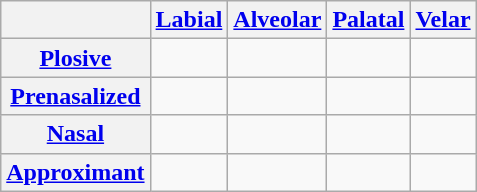<table class="wikitable">
<tr>
<th></th>
<th><a href='#'>Labial</a></th>
<th><a href='#'>Alveolar</a></th>
<th><a href='#'>Palatal</a></th>
<th><a href='#'>Velar</a></th>
</tr>
<tr>
<th><a href='#'>Plosive</a></th>
<td></td>
<td></td>
<td></td>
<td></td>
</tr>
<tr>
<th><a href='#'>Prenasalized</a></th>
<td></td>
<td></td>
<td></td>
<td></td>
</tr>
<tr>
<th><a href='#'>Nasal</a></th>
<td></td>
<td></td>
<td></td>
<td></td>
</tr>
<tr>
<th><a href='#'>Approximant</a></th>
<td></td>
<td></td>
<td></td>
<td></td>
</tr>
</table>
